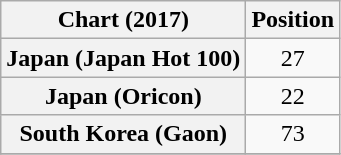<table class="wikitable plainrowheaders" style="text-align:center;">
<tr>
<th scope="col">Chart (2017)</th>
<th scope="col">Position</th>
</tr>
<tr>
<th scope="row">Japan (Japan Hot 100)<br></th>
<td>27</td>
</tr>
<tr>
<th scope="row">Japan (Oricon)<br></th>
<td>22</td>
</tr>
<tr>
<th scope="row">South Korea (Gaon)</th>
<td>73</td>
</tr>
<tr>
</tr>
</table>
